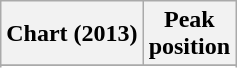<table class="wikitable plainrowheaders sortable" style="text-align:center">
<tr>
<th scope="col">Chart (2013)</th>
<th scope="col">Peak<br>position</th>
</tr>
<tr>
</tr>
<tr>
</tr>
<tr>
</tr>
</table>
